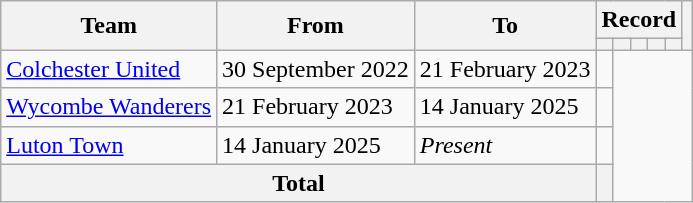<table class=wikitable style="text-align: center">
<tr>
<th rowspan=2>Team</th>
<th rowspan=2>From</th>
<th rowspan=2>To</th>
<th colspan=5>Record</th>
<th rowspan=2></th>
</tr>
<tr>
<th></th>
<th></th>
<th></th>
<th></th>
<th></th>
</tr>
<tr>
<td align="left"><a href='#'>Colchester United</a></td>
<td align="left">30 September 2022</td>
<td align="left">21 February 2023<br></td>
<td></td>
</tr>
<tr>
<td align=left><a href='#'>Wycombe Wanderers</a></td>
<td align=left>21 February 2023</td>
<td align=left>14 January 2025<br></td>
<td></td>
</tr>
<tr>
<td align=left><a href='#'>Luton Town</a></td>
<td align=left>14 January 2025</td>
<td align=left><em>Present</em><br></td>
<td></td>
</tr>
<tr>
<th colspan=3>Total<br></th>
<th></th>
</tr>
</table>
